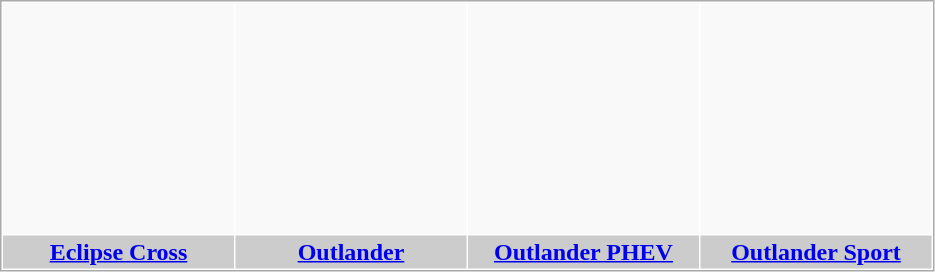<table border="0" cellpadding="2" cellspacing="1" style="border:1px solid #aaa">
<tr align=center>
<th height="150px" bgcolor="#F9F9F9"></th>
<th height="150px" bgcolor="#F9F9F9"></th>
<th height="150px" bgcolor="#F9F9F9"></th>
<th height="150px" bgcolor="#F9F9F9"></th>
</tr>
<tr>
<th width="150px" colspan="1" bgcolor="#CCCCCC"><a href='#'>Eclipse Cross</a> <br></th>
<th width="150px" colspan="1" bgcolor="#CCCCCC"><a href='#'>Outlander</a> <br></th>
<th width="150px" colspan="1" bgcolor="#CCCCCC"><a href='#'>Outlander PHEV</a> <br></th>
<th width="150px" colspan="1" bgcolor="#CCCCCC"><a href='#'>Outlander Sport</a> <br></th>
</tr>
</table>
